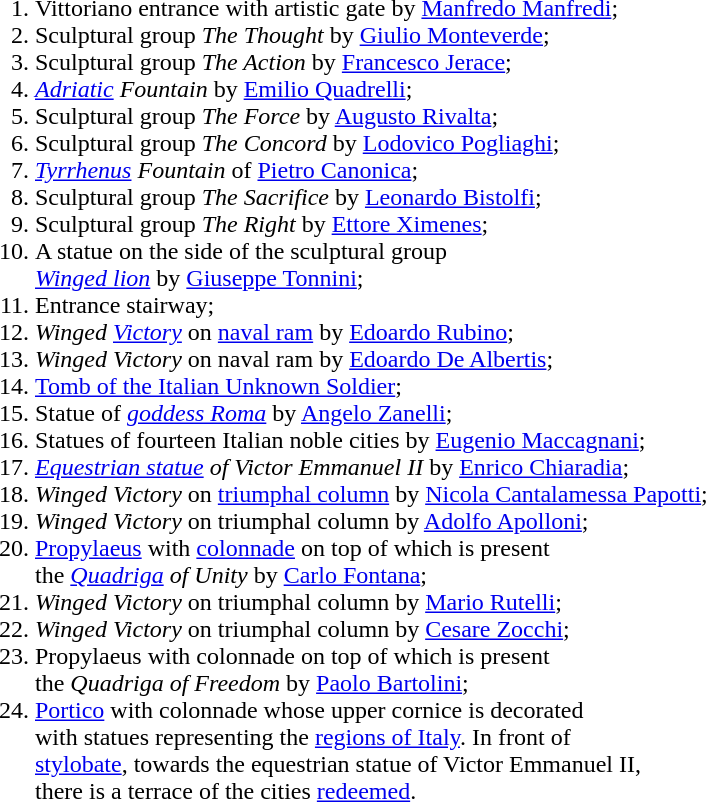<table align="left">
<tr>
<td><br><table style="white-space:wrap">
<tr>
<td style="font-size: 100%;" align=left width="75%"><br><ol><li>Vittoriano entrance with artistic gate by <a href='#'>Manfredo Manfredi</a>;</li><li>Sculptural group <em>The Thought</em> by <a href='#'>Giulio Monteverde</a>;</li><li>Sculptural group <em>The Action</em> by <a href='#'>Francesco Jerace</a>;</li><li><em><a href='#'>Adriatic</a> Fountain</em> by <a href='#'>Emilio Quadrelli</a>;</li><li>Sculptural group <em>The Force</em> by <a href='#'>Augusto Rivalta</a>;</li><li>Sculptural group <em>The Concord</em> by <a href='#'>Lodovico Pogliaghi</a>;</li><li><em><a href='#'>Tyrrhenus</a> Fountain</em> of <a href='#'>Pietro Canonica</a>;</li><li>Sculptural group <em>The Sacrifice</em> by <a href='#'>Leonardo Bistolfi</a>;</li><li>Sculptural group <em>The Right</em> by <a href='#'>Ettore Ximenes</a>;</li><li>A statue on the side of the sculptural group<br><em><a href='#'>Winged lion</a></em> by <a href='#'>Giuseppe Tonnini</a>;</li><li>Entrance stairway;</li><li><em>Winged <a href='#'>Victory</a></em> on <a href='#'>naval ram</a> by <a href='#'>Edoardo Rubino</a>;</li><li><em>Winged Victory</em> on naval ram by <a href='#'>Edoardo De Albertis</a>;</li><li><a href='#'>Tomb of the Italian Unknown Soldier</a>;</li><li>Statue of <em><a href='#'>goddess Roma</a></em> by <a href='#'>Angelo Zanelli</a>;</li><li>Statues of fourteen Italian noble cities by <a href='#'>Eugenio Maccagnani</a>;</li><li><em><a href='#'>Equestrian statue</a> of Victor Emmanuel II </em> by <a href='#'>Enrico Chiaradia</a>;</li><li><em>Winged Victory</em> on <a href='#'>triumphal column</a> by <a href='#'>Nicola Cantalamessa Papotti</a>;</li><li><em>Winged Victory</em> on triumphal column by <a href='#'>Adolfo Apolloni</a>;</li><li><a href='#'>Propylaeus</a> with <a href='#'>colonnade</a> on top of which is present<br>the <em><a href='#'>Quadriga</a> of Unity</em> by <a href='#'>Carlo Fontana</a>;</li><li><em>Winged Victory</em> on triumphal column by <a href='#'>Mario Rutelli</a>;</li><li><em>Winged Victory</em> on triumphal column by <a href='#'>Cesare Zocchi</a>;</li><li>Propylaeus with colonnade on top of which is present<br>the <em>Quadriga of Freedom</em> by <a href='#'>Paolo Bartolini</a>;</li><li><a href='#'>Portico</a> with colonnade whose upper cornice is decorated<br>with statues representing the <a href='#'>regions of Italy</a>. In front of <br><a href='#'>stylobate</a>, towards the equestrian statue of Victor Emmanuel II,<br> there is a terrace of the cities <a href='#'>redeemed</a>.</li></ol></td>
</tr>
</table>
</td>
</tr>
</table>
